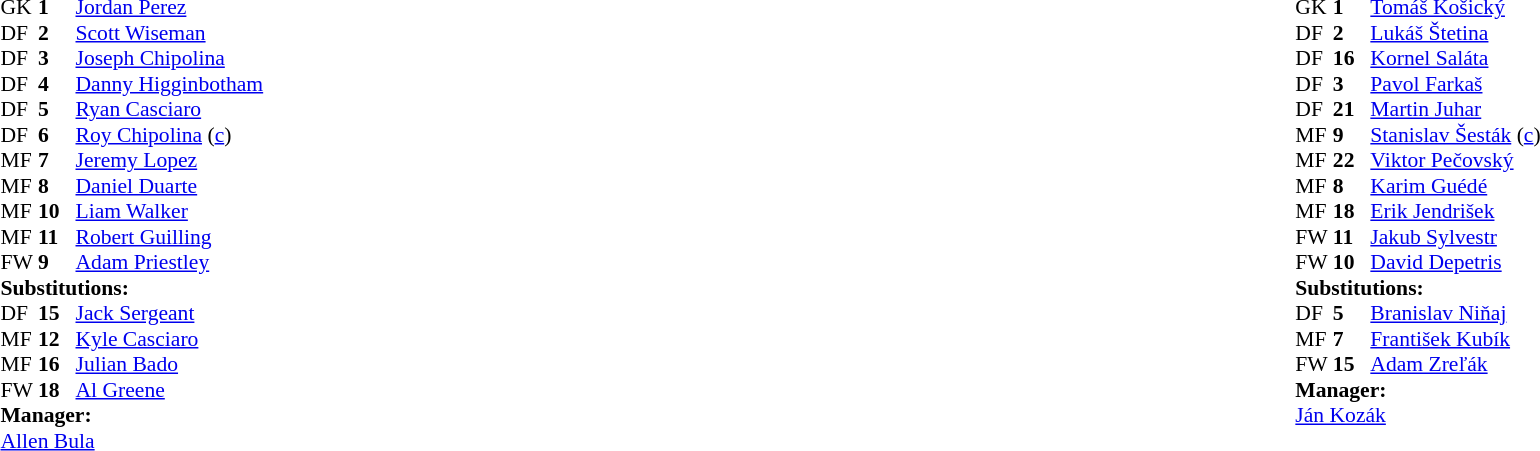<table width="100%">
<tr>
<td valign="top" width="40%"><br><table style="font-size:90%" cellspacing="0" cellpadding="0">
<tr>
<th width="25"></th>
<th width="25"></th>
</tr>
<tr>
<td>GK</td>
<td><strong>1</strong></td>
<td><a href='#'>Jordan Perez</a></td>
</tr>
<tr>
<td>DF</td>
<td><strong>2</strong></td>
<td><a href='#'>Scott Wiseman</a></td>
</tr>
<tr>
<td>DF</td>
<td><strong>3</strong></td>
<td><a href='#'>Joseph Chipolina</a></td>
</tr>
<tr>
<td>DF</td>
<td><strong>4</strong></td>
<td><a href='#'>Danny Higginbotham</a></td>
</tr>
<tr>
<td>DF</td>
<td><strong>5</strong></td>
<td><a href='#'>Ryan Casciaro</a></td>
</tr>
<tr>
<td>DF</td>
<td><strong>6</strong></td>
<td><a href='#'>Roy Chipolina</a> (<a href='#'>c</a>)</td>
</tr>
<tr>
<td>MF</td>
<td><strong>7</strong></td>
<td><a href='#'>Jeremy Lopez</a></td>
<td></td>
</tr>
<tr>
<td>MF</td>
<td><strong>8</strong></td>
<td><a href='#'>Daniel Duarte</a></td>
<td></td>
</tr>
<tr>
<td>MF</td>
<td><strong>10</strong></td>
<td><a href='#'>Liam Walker</a></td>
</tr>
<tr>
<td>MF</td>
<td><strong>11</strong></td>
<td><a href='#'>Robert Guilling</a></td>
<td></td>
</tr>
<tr>
<td>FW</td>
<td><strong>9</strong></td>
<td><a href='#'>Adam Priestley</a></td>
<td></td>
</tr>
<tr>
<td colspan=3><strong>Substitutions:</strong></td>
</tr>
<tr>
<td>DF</td>
<td><strong>15</strong></td>
<td><a href='#'>Jack Sergeant</a></td>
<td></td>
</tr>
<tr>
<td>MF</td>
<td><strong>12</strong></td>
<td><a href='#'>Kyle Casciaro</a></td>
<td></td>
</tr>
<tr>
<td>MF</td>
<td><strong>16</strong></td>
<td><a href='#'>Julian Bado</a></td>
<td></td>
</tr>
<tr>
<td>FW</td>
<td><strong>18</strong></td>
<td><a href='#'>Al Greene</a></td>
<td></td>
</tr>
<tr>
<td colspan=3><strong>Manager:</strong></td>
</tr>
<tr>
<td colspan=3><a href='#'>Allen Bula</a></td>
</tr>
</table>
</td>
<td valign="top"></td>
<td valign="top" width="50%"><br><table style="font-size:90%" cellspacing="0" cellpadding="0" align="center">
<tr>
<th width="25"></th>
<th width="25"></th>
</tr>
<tr>
<td>GK</td>
<td><strong>1</strong></td>
<td><a href='#'>Tomáš Košický</a></td>
</tr>
<tr>
<td>DF</td>
<td><strong>2</strong></td>
<td><a href='#'>Lukáš Štetina</a></td>
</tr>
<tr>
<td>DF</td>
<td><strong>16</strong></td>
<td><a href='#'>Kornel Saláta</a></td>
</tr>
<tr>
<td>DF</td>
<td><strong>3</strong></td>
<td><a href='#'>Pavol Farkaš</a></td>
</tr>
<tr>
<td>DF</td>
<td><strong>21</strong></td>
<td><a href='#'>Martin Juhar</a></td>
</tr>
<tr>
<td>MF</td>
<td><strong>9</strong></td>
<td><a href='#'>Stanislav Šesták</a> (<a href='#'>c</a>)</td>
</tr>
<tr>
<td>MF</td>
<td><strong>22</strong></td>
<td><a href='#'>Viktor Pečovský</a></td>
</tr>
<tr>
<td>MF</td>
<td><strong>8</strong></td>
<td><a href='#'>Karim Guédé</a></td>
</tr>
<tr>
<td>MF</td>
<td><strong>18</strong></td>
<td><a href='#'>Erik Jendrišek</a></td>
<td></td>
</tr>
<tr>
<td>FW</td>
<td><strong>11</strong></td>
<td><a href='#'>Jakub Sylvestr</a></td>
<td></td>
</tr>
<tr>
<td>FW</td>
<td><strong>10</strong></td>
<td><a href='#'>David Depetris</a></td>
<td></td>
</tr>
<tr>
<td colspan=3><strong>Substitutions:</strong></td>
</tr>
<tr>
<td>DF</td>
<td><strong>5</strong></td>
<td><a href='#'>Branislav Niňaj</a></td>
<td></td>
</tr>
<tr>
<td>MF</td>
<td><strong>7</strong></td>
<td><a href='#'>František Kubík</a></td>
<td></td>
</tr>
<tr>
<td>FW</td>
<td><strong>15</strong></td>
<td><a href='#'>Adam Zreľák</a></td>
<td></td>
</tr>
<tr>
<td colspan=3><strong>Manager:</strong></td>
</tr>
<tr>
<td colspan=3><a href='#'>Ján Kozák</a></td>
</tr>
</table>
</td>
</tr>
</table>
